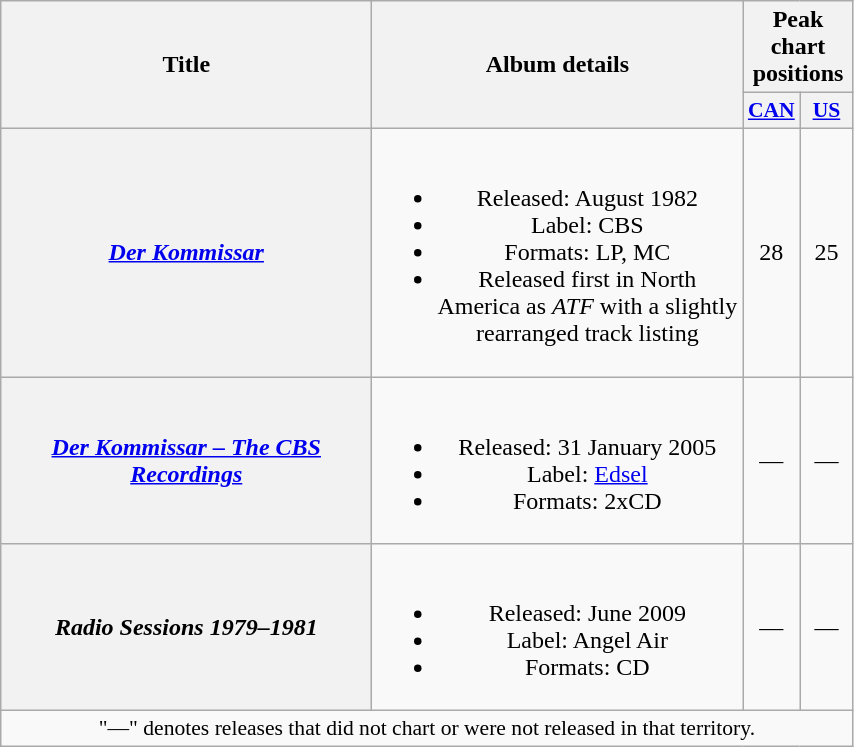<table class="wikitable plainrowheaders" style="text-align:center;">
<tr>
<th rowspan="2" scope="col" style="width:15em;">Title</th>
<th rowspan="2" scope="col" style="width:15em;">Album details</th>
<th colspan="2">Peak chart positions</th>
</tr>
<tr>
<th scope="col" style="width:2em;font-size:90%;"><a href='#'>CAN</a><br></th>
<th scope="col" style="width:2em;font-size:90%;"><a href='#'>US</a><br></th>
</tr>
<tr>
<th scope="row"><em><a href='#'>Der Kommissar</a></em></th>
<td><br><ul><li>Released: August 1982</li><li>Label: CBS</li><li>Formats: LP, MC</li><li>Released first in North America as <em>ATF</em> with a slightly rearranged track listing</li></ul></td>
<td>28</td>
<td>25</td>
</tr>
<tr>
<th scope="row"><em><a href='#'>Der Kommissar – The CBS Recordings</a></em></th>
<td><br><ul><li>Released: 31 January 2005</li><li>Label: <a href='#'>Edsel</a></li><li>Formats: 2xCD</li></ul></td>
<td>—</td>
<td>—</td>
</tr>
<tr>
<th scope="row"><em>Radio Sessions 1979–1981</em></th>
<td><br><ul><li>Released: June 2009</li><li>Label: Angel Air</li><li>Formats: CD</li></ul></td>
<td>—</td>
<td>—</td>
</tr>
<tr>
<td colspan="4" style="font-size:90%">"—" denotes releases that did not chart or were not released in that territory.</td>
</tr>
</table>
